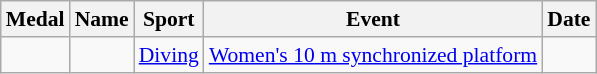<table class="wikitable sortable" style="font-size:90%">
<tr>
<th>Medal</th>
<th>Name</th>
<th>Sport</th>
<th>Event</th>
<th>Date</th>
</tr>
<tr>
<td></td>
<td><br></td>
<td><a href='#'>Diving</a></td>
<td><a href='#'>Women's 10 m synchronized platform</a></td>
<td></td>
</tr>
</table>
